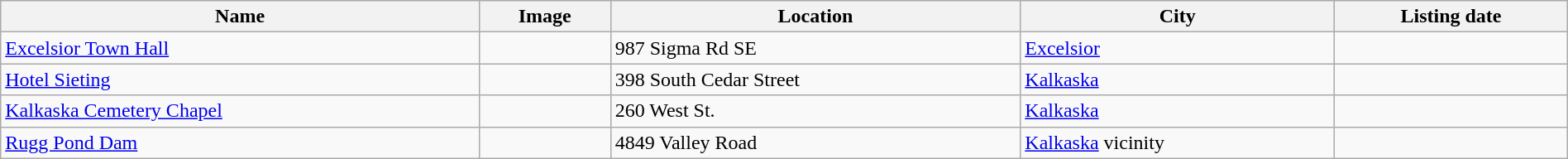<table class="wikitable sortable" style="width:100%">
<tr>
<th>Name</th>
<th>Image</th>
<th>Location</th>
<th>City</th>
<th>Listing date</th>
</tr>
<tr>
<td><a href='#'>Excelsior Town Hall</a></td>
<td></td>
<td>987 Sigma Rd SE</td>
<td><a href='#'>Excelsior</a></td>
<td></td>
</tr>
<tr>
<td><a href='#'>Hotel Sieting</a></td>
<td></td>
<td>398 South Cedar Street</td>
<td><a href='#'>Kalkaska</a></td>
<td></td>
</tr>
<tr>
<td><a href='#'>Kalkaska Cemetery Chapel</a></td>
<td></td>
<td>260 West St.</td>
<td><a href='#'>Kalkaska</a></td>
<td></td>
</tr>
<tr>
<td><a href='#'>Rugg Pond Dam</a></td>
<td></td>
<td>4849 Valley Road</td>
<td><a href='#'>Kalkaska</a> vicinity</td>
<td></td>
</tr>
</table>
